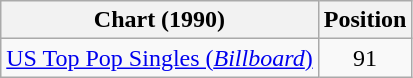<table class="wikitable sortable">
<tr>
<th>Chart (1990)</th>
<th>Position</th>
</tr>
<tr>
<td><a href='#'>US Top Pop Singles (<em>Billboard</em>)</a></td>
<td style="text-align:center;">91</td>
</tr>
</table>
